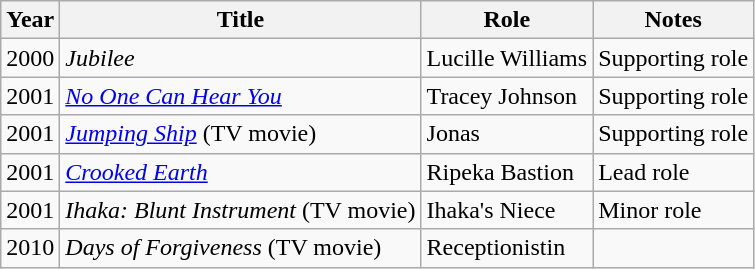<table class="wikitable sortable">
<tr>
<th>Year</th>
<th>Title</th>
<th>Role</th>
<th class="unsortable">Notes</th>
</tr>
<tr>
<td>2000</td>
<td><em>Jubilee</em></td>
<td>Lucille Williams</td>
<td>Supporting role</td>
</tr>
<tr>
<td>2001</td>
<td><em><a href='#'>No One Can Hear You</a></em></td>
<td>Tracey Johnson</td>
<td>Supporting role</td>
</tr>
<tr>
<td>2001</td>
<td><em><a href='#'>Jumping Ship</a></em> (TV movie)</td>
<td>Jonas</td>
<td>Supporting role</td>
</tr>
<tr>
<td>2001</td>
<td><em><a href='#'>Crooked Earth</a> </em></td>
<td>Ripeka Bastion</td>
<td>Lead role</td>
</tr>
<tr>
<td>2001</td>
<td><em>Ihaka: Blunt Instrument</em> (TV movie)</td>
<td>Ihaka's Niece</td>
<td>Minor role</td>
</tr>
<tr>
<td>2010</td>
<td><em>Days of Forgiveness</em> (TV movie)</td>
<td>Receptionistin</td>
</tr>
</table>
